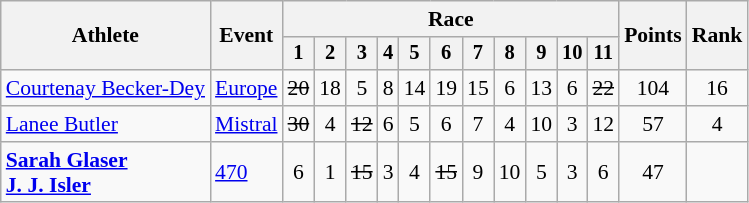<table class=wikitable style=font-size:90%;text-align:center>
<tr>
<th rowspan=2>Athlete</th>
<th rowspan=2>Event</th>
<th colspan=11>Race</th>
<th rowspan=2>Points</th>
<th rowspan=2>Rank</th>
</tr>
<tr style=font-size:95%>
<th>1</th>
<th>2</th>
<th>3</th>
<th>4</th>
<th>5</th>
<th>6</th>
<th>7</th>
<th>8</th>
<th>9</th>
<th>10</th>
<th>11</th>
</tr>
<tr>
<td align=left><a href='#'>Courtenay Becker-Dey</a></td>
<td align=left><a href='#'>Europe</a></td>
<td><s>20</s></td>
<td>18</td>
<td>5</td>
<td>8</td>
<td>14</td>
<td>19</td>
<td>15</td>
<td>6</td>
<td>13</td>
<td>6</td>
<td><s>22</s></td>
<td>104</td>
<td>16</td>
</tr>
<tr>
<td align=left><a href='#'>Lanee Butler</a></td>
<td align=left><a href='#'>Mistral</a></td>
<td><s>30<br></s></td>
<td>4</td>
<td><s>12</s></td>
<td>6</td>
<td>5</td>
<td>6</td>
<td>7</td>
<td>4</td>
<td>10</td>
<td>3</td>
<td>12</td>
<td>57</td>
<td>4</td>
</tr>
<tr>
<td align=left><strong><a href='#'>Sarah Glaser</a><br><a href='#'>J. J. Isler</a></strong></td>
<td align=left><a href='#'>470</a></td>
<td>6</td>
<td>1</td>
<td><s>15</s></td>
<td>3</td>
<td>4</td>
<td><s>15</s></td>
<td>9</td>
<td>10</td>
<td>5</td>
<td>3</td>
<td>6</td>
<td>47</td>
<td></td>
</tr>
</table>
